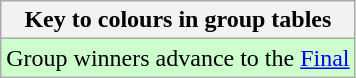<table class="wikitable">
<tr>
<th>Key to colours in group tables</th>
</tr>
<tr bgcolor=#ccffcc>
<td>Group winners advance to the <a href='#'>Final</a></td>
</tr>
</table>
